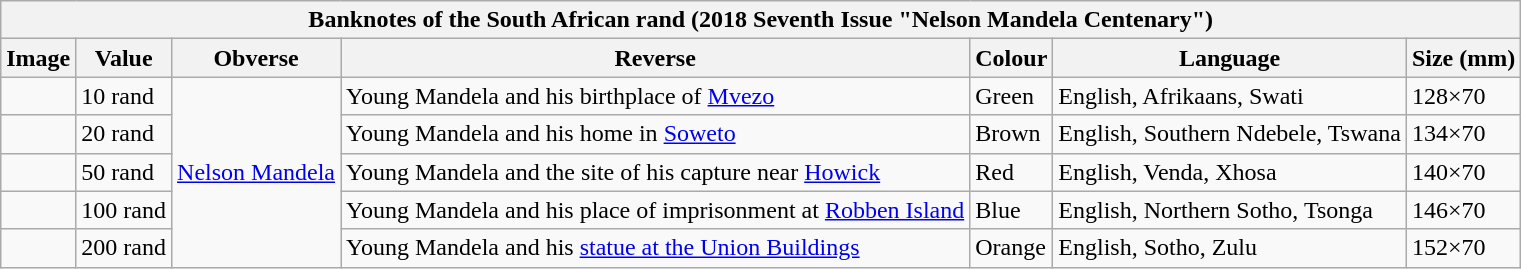<table class="wikitable" style="font-size: 100%">
<tr>
<th colspan="7">Banknotes of the South African rand (2018 Seventh Issue "Nelson Mandela Centenary")</th>
</tr>
<tr>
<th>Image</th>
<th>Value</th>
<th>Obverse</th>
<th>Reverse</th>
<th>Colour</th>
<th>Language</th>
<th>Size (mm)</th>
</tr>
<tr>
<td style="text-align:center;"></td>
<td>10 rand</td>
<td rowspan="5"><a href='#'>Nelson Mandela</a></td>
<td>Young Mandela and his birthplace of <a href='#'>Mvezo</a></td>
<td>Green</td>
<td>English, Afrikaans, Swati</td>
<td>128×70</td>
</tr>
<tr>
<td style="text-align:center;"></td>
<td>20 rand</td>
<td>Young Mandela and his home in <a href='#'>Soweto</a></td>
<td>Brown</td>
<td>English, Southern Ndebele, Tswana</td>
<td>134×70</td>
</tr>
<tr>
<td style="text-align:center;"></td>
<td>50 rand</td>
<td>Young Mandela and the site of his capture near <a href='#'>Howick</a></td>
<td>Red</td>
<td>English, Venda, Xhosa</td>
<td>140×70</td>
</tr>
<tr>
<td style="text-align:center;"></td>
<td>100 rand</td>
<td>Young Mandela and his place of imprisonment at <a href='#'>Robben Island</a></td>
<td>Blue</td>
<td>English, Northern Sotho, Tsonga</td>
<td>146×70</td>
</tr>
<tr>
<td style="text-align:center;"></td>
<td>200 rand</td>
<td>Young Mandela and his <a href='#'>statue at the Union Buildings</a></td>
<td>Orange</td>
<td>English, Sotho, Zulu</td>
<td>152×70</td>
</tr>
</table>
